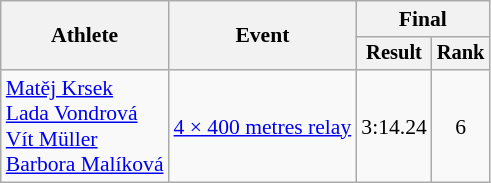<table class=wikitable style=font-size:90%>
<tr>
<th rowspan=2>Athlete</th>
<th rowspan=2>Event</th>
<th colspan=2>Final</th>
</tr>
<tr style=font-size:95%>
<th>Result</th>
<th>Rank</th>
</tr>
<tr align=center>
<td align=left><a href='#'>Matěj Krsek</a><br><a href='#'>Lada Vondrová</a><br><a href='#'>Vít Müller</a><br><a href='#'>Barbora Malíková</a></td>
<td align=left><a href='#'>4 × 400 metres relay</a></td>
<td>3:14.24 </td>
<td>6</td>
</tr>
</table>
